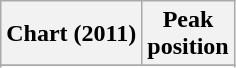<table class="wikitable sortable plainrowheaders" style="text-align:center">
<tr>
<th scope="col">Chart (2011)</th>
<th scope="col">Peak<br> position</th>
</tr>
<tr>
</tr>
<tr>
</tr>
<tr>
</tr>
</table>
